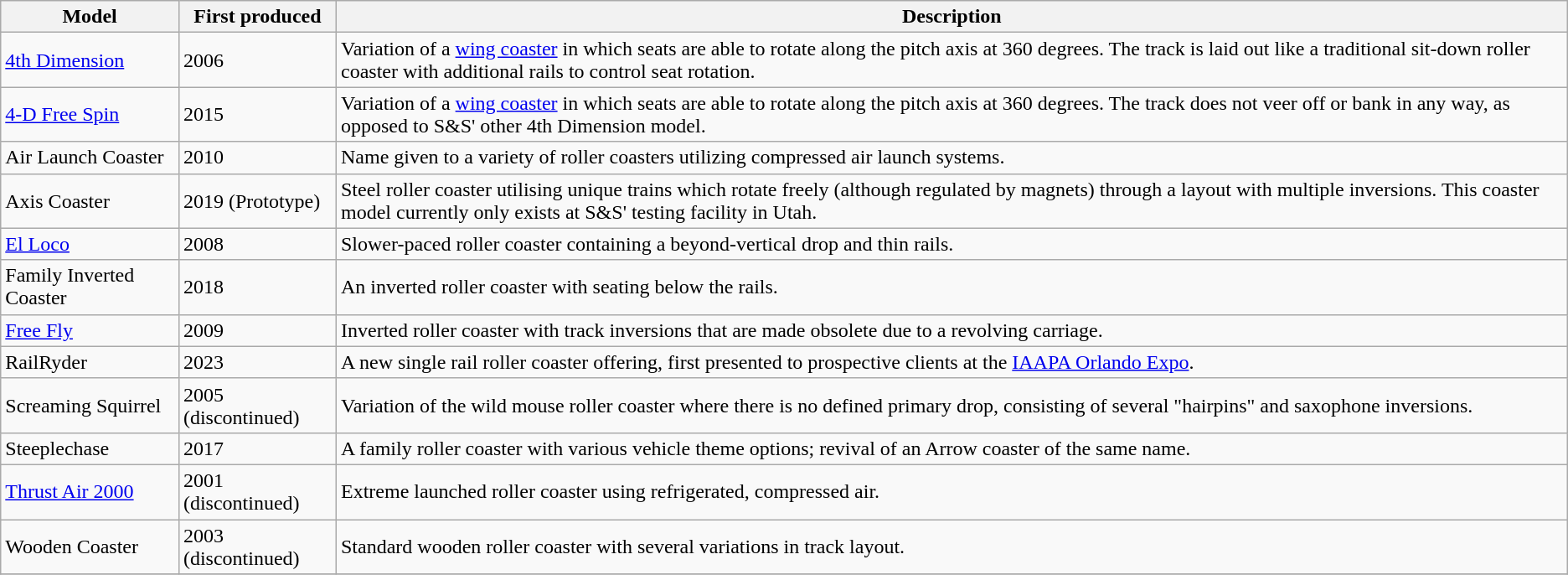<table class="wikitable sortable">
<tr>
<th>Model</th>
<th>First produced</th>
<th>Description</th>
</tr>
<tr>
<td><a href='#'>4th Dimension</a></td>
<td>2006</td>
<td>Variation of a <a href='#'>wing coaster</a> in which seats are able to rotate along the pitch axis at 360 degrees. The track is laid out like a traditional sit-down roller coaster with additional rails to control seat rotation.</td>
</tr>
<tr>
<td><a href='#'>4-D Free Spin</a></td>
<td>2015</td>
<td>Variation of a <a href='#'>wing coaster</a> in which seats are able to rotate along the pitch axis at 360 degrees. The track does not veer off or bank in any way, as opposed to S&S' other 4th Dimension model.</td>
</tr>
<tr>
<td>Air Launch Coaster</td>
<td>2010</td>
<td>Name given to a variety of roller coasters utilizing compressed air launch systems.</td>
</tr>
<tr>
<td>Axis Coaster</td>
<td>2019 (Prototype)</td>
<td>Steel roller coaster utilising unique trains which rotate freely (although regulated by magnets) through a layout with multiple inversions. This coaster model currently only exists at S&S' testing facility in Utah.</td>
</tr>
<tr>
<td><a href='#'>El Loco</a></td>
<td>2008</td>
<td>Slower-paced roller coaster containing a beyond-vertical drop and thin rails.</td>
</tr>
<tr>
<td>Family Inverted Coaster</td>
<td>2018</td>
<td>An inverted roller coaster with seating below the rails.</td>
</tr>
<tr>
<td><a href='#'>Free Fly</a></td>
<td>2009</td>
<td>Inverted roller coaster with track inversions that are made obsolete due to a revolving carriage.</td>
</tr>
<tr>
<td>RailRyder</td>
<td>2023</td>
<td>A new single rail roller coaster offering, first presented to prospective clients at the <a href='#'>IAAPA Orlando Expo</a>.</td>
</tr>
<tr>
<td>Screaming Squirrel</td>
<td>2005 (discontinued)</td>
<td>Variation of the wild mouse roller coaster where there is no defined primary drop, consisting of several "hairpins" and saxophone inversions.</td>
</tr>
<tr>
<td>Steeplechase</td>
<td>2017</td>
<td>A family roller coaster with various vehicle theme options; revival of an Arrow coaster of the same name.</td>
</tr>
<tr>
<td><a href='#'>Thrust Air 2000</a></td>
<td>2001 (discontinued)</td>
<td>Extreme launched roller coaster using refrigerated, compressed air.</td>
</tr>
<tr>
<td>Wooden Coaster</td>
<td>2003 (discontinued)</td>
<td>Standard wooden roller coaster with several variations in track layout.</td>
</tr>
<tr>
</tr>
</table>
